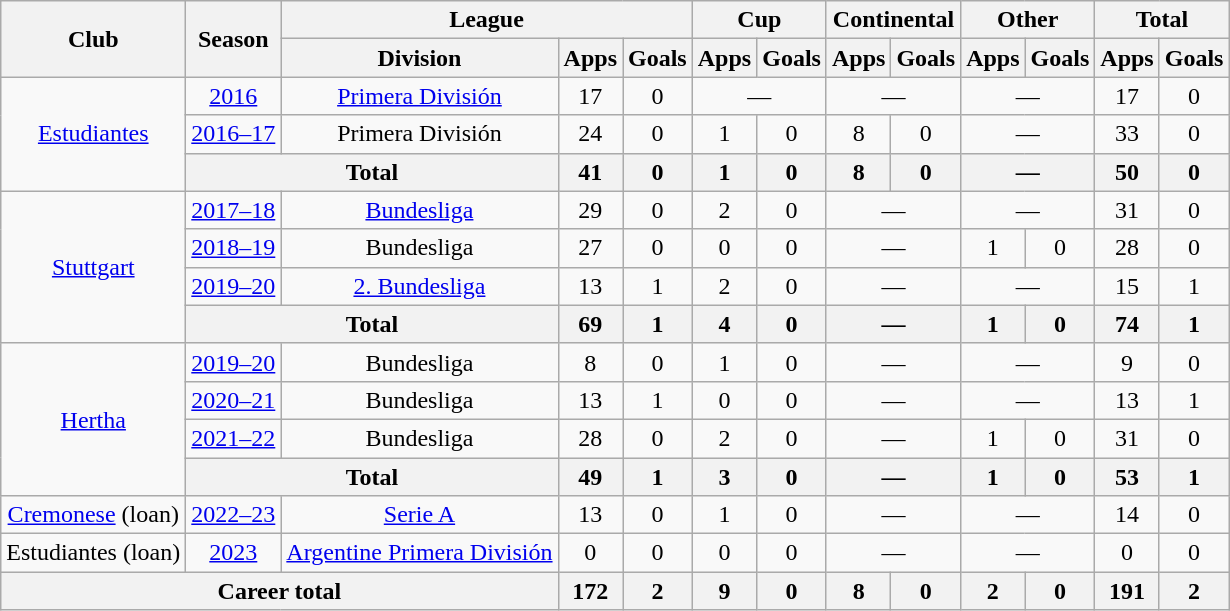<table class="wikitable" style="text-align:center">
<tr>
<th rowspan="2">Club</th>
<th rowspan="2">Season</th>
<th colspan="3">League</th>
<th colspan="2">Cup</th>
<th colspan="2">Continental</th>
<th colspan="2">Other</th>
<th colspan="2">Total</th>
</tr>
<tr>
<th>Division</th>
<th>Apps</th>
<th>Goals</th>
<th>Apps</th>
<th>Goals</th>
<th>Apps</th>
<th>Goals</th>
<th>Apps</th>
<th>Goals</th>
<th>Apps</th>
<th>Goals</th>
</tr>
<tr>
<td rowspan="3"><a href='#'>Estudiantes</a></td>
<td><a href='#'>2016</a></td>
<td><a href='#'>Primera División</a></td>
<td>17</td>
<td>0</td>
<td colspan="2">—</td>
<td colspan="2">—</td>
<td colspan="2">—</td>
<td>17</td>
<td>0</td>
</tr>
<tr>
<td><a href='#'>2016–17</a></td>
<td>Primera División</td>
<td>24</td>
<td>0</td>
<td>1</td>
<td>0</td>
<td>8</td>
<td>0</td>
<td colspan="2">—</td>
<td>33</td>
<td>0</td>
</tr>
<tr>
<th colspan="2">Total</th>
<th>41</th>
<th>0</th>
<th>1</th>
<th>0</th>
<th>8</th>
<th>0</th>
<th colspan="2">—</th>
<th>50</th>
<th>0</th>
</tr>
<tr>
<td rowspan="4"><a href='#'>Stuttgart</a></td>
<td><a href='#'>2017–18</a></td>
<td><a href='#'>Bundesliga</a></td>
<td>29</td>
<td>0</td>
<td>2</td>
<td>0</td>
<td colspan="2">—</td>
<td colspan="2">—</td>
<td>31</td>
<td>0</td>
</tr>
<tr>
<td><a href='#'>2018–19</a></td>
<td>Bundesliga</td>
<td>27</td>
<td>0</td>
<td>0</td>
<td>0</td>
<td colspan="2">—</td>
<td>1</td>
<td>0</td>
<td>28</td>
<td>0</td>
</tr>
<tr>
<td><a href='#'>2019–20</a></td>
<td rowspan="1"><a href='#'>2. Bundesliga</a></td>
<td>13</td>
<td>1</td>
<td>2</td>
<td>0</td>
<td colspan="2">—</td>
<td colspan="2">—</td>
<td>15</td>
<td>1</td>
</tr>
<tr>
<th colspan="2">Total</th>
<th>69</th>
<th>1</th>
<th>4</th>
<th>0</th>
<th colspan="2">—</th>
<th>1</th>
<th>0</th>
<th>74</th>
<th>1</th>
</tr>
<tr>
<td rowspan="4"><a href='#'>Hertha</a></td>
<td><a href='#'>2019–20</a></td>
<td>Bundesliga</td>
<td>8</td>
<td>0</td>
<td>1</td>
<td>0</td>
<td colspan="2">—</td>
<td colspan="2">—</td>
<td>9</td>
<td>0</td>
</tr>
<tr>
<td><a href='#'>2020–21</a></td>
<td>Bundesliga</td>
<td>13</td>
<td>1</td>
<td>0</td>
<td>0</td>
<td colspan="2">—</td>
<td colspan="2">—</td>
<td>13</td>
<td>1</td>
</tr>
<tr>
<td><a href='#'>2021–22</a></td>
<td>Bundesliga</td>
<td>28</td>
<td>0</td>
<td>2</td>
<td>0</td>
<td colspan="2">—</td>
<td>1</td>
<td>0</td>
<td>31</td>
<td>0</td>
</tr>
<tr>
<th colspan="2">Total</th>
<th>49</th>
<th>1</th>
<th>3</th>
<th>0</th>
<th colspan="2">—</th>
<th>1</th>
<th>0</th>
<th>53</th>
<th>1</th>
</tr>
<tr>
<td><a href='#'>Cremonese</a> (loan)</td>
<td><a href='#'>2022–23</a></td>
<td><a href='#'>Serie A</a></td>
<td>13</td>
<td>0</td>
<td>1</td>
<td>0</td>
<td colspan="2">—</td>
<td colspan="2">—</td>
<td>14</td>
<td>0</td>
</tr>
<tr>
<td>Estudiantes (loan)</td>
<td><a href='#'>2023</a></td>
<td><a href='#'>Argentine Primera División</a></td>
<td>0</td>
<td>0</td>
<td>0</td>
<td>0</td>
<td colspan="2">—</td>
<td colspan="2">—</td>
<td>0</td>
<td>0</td>
</tr>
<tr>
<th colspan="3">Career total</th>
<th>172</th>
<th>2</th>
<th>9</th>
<th>0</th>
<th>8</th>
<th>0</th>
<th>2</th>
<th>0</th>
<th>191</th>
<th>2</th>
</tr>
</table>
